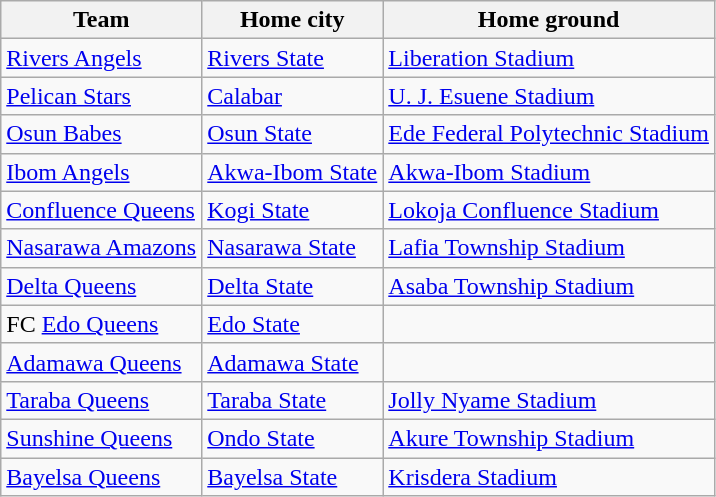<table class="wikitable sortable">
<tr>
<th>Team</th>
<th>Home city</th>
<th>Home ground</th>
</tr>
<tr>
<td><a href='#'>Rivers Angels</a></td>
<td><a href='#'>Rivers State</a></td>
<td><a href='#'>Liberation Stadium</a></td>
</tr>
<tr>
<td><a href='#'>Pelican Stars</a></td>
<td><a href='#'>Calabar</a></td>
<td><a href='#'>U. J. Esuene Stadium</a></td>
</tr>
<tr>
<td><a href='#'>Osun Babes</a></td>
<td><a href='#'>Osun State</a></td>
<td><a href='#'>Ede Federal Polytechnic Stadium</a></td>
</tr>
<tr>
<td><a href='#'>Ibom Angels</a></td>
<td><a href='#'>Akwa-Ibom State</a></td>
<td><a href='#'>Akwa-Ibom Stadium</a></td>
</tr>
<tr>
<td><a href='#'>Confluence Queens</a></td>
<td><a href='#'>Kogi State</a></td>
<td><a href='#'>Lokoja Confluence Stadium</a></td>
</tr>
<tr>
<td><a href='#'>Nasarawa Amazons</a></td>
<td><a href='#'>Nasarawa State</a></td>
<td><a href='#'>Lafia Township Stadium</a></td>
</tr>
<tr>
<td><a href='#'>Delta Queens</a></td>
<td><a href='#'>Delta State</a></td>
<td><a href='#'>Asaba Township Stadium</a></td>
</tr>
<tr>
<td>FC <a href='#'>Edo Queens</a></td>
<td><a href='#'>Edo State</a></td>
<td></td>
</tr>
<tr>
<td><a href='#'>Adamawa Queens</a></td>
<td><a href='#'>Adamawa State</a></td>
<td></td>
</tr>
<tr>
<td><a href='#'>Taraba Queens</a></td>
<td><a href='#'>Taraba State</a></td>
<td><a href='#'>Jolly Nyame Stadium</a></td>
</tr>
<tr>
<td><a href='#'>Sunshine Queens</a></td>
<td><a href='#'>Ondo State</a></td>
<td><a href='#'>Akure Township Stadium</a></td>
</tr>
<tr>
<td><a href='#'>Bayelsa Queens</a></td>
<td><a href='#'>Bayelsa State</a></td>
<td><a href='#'>Krisdera Stadium</a></td>
</tr>
</table>
